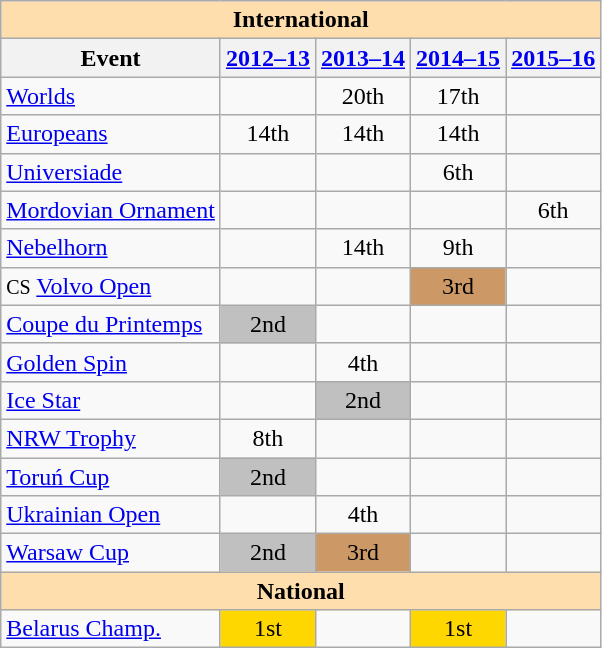<table class="wikitable" style="text-align:center">
<tr>
<th style="background-color: #ffdead; " colspan=5 align=center><strong>International</strong></th>
</tr>
<tr>
<th>Event</th>
<th><a href='#'>2012–13</a></th>
<th><a href='#'>2013–14</a></th>
<th><a href='#'>2014–15</a></th>
<th><a href='#'>2015–16</a></th>
</tr>
<tr>
<td align=left><a href='#'>Worlds</a></td>
<td></td>
<td>20th</td>
<td>17th</td>
<td></td>
</tr>
<tr>
<td align=left><a href='#'>Europeans</a></td>
<td>14th</td>
<td>14th</td>
<td>14th</td>
<td></td>
</tr>
<tr>
<td align=left><a href='#'>Universiade</a></td>
<td></td>
<td></td>
<td>6th</td>
<td></td>
</tr>
<tr>
<td align=left> <a href='#'>Mordovian Ornament</a></td>
<td></td>
<td></td>
<td></td>
<td>6th</td>
</tr>
<tr>
<td align=left> <a href='#'>Nebelhorn</a></td>
<td></td>
<td>14th</td>
<td>9th</td>
<td></td>
</tr>
<tr>
<td align=left><small>CS</small> <a href='#'>Volvo Open</a></td>
<td></td>
<td></td>
<td bgcolor=cc9966>3rd</td>
<td></td>
</tr>
<tr>
<td align=left><a href='#'>Coupe du Printemps</a></td>
<td bgcolor=silver>2nd</td>
<td></td>
<td></td>
<td></td>
</tr>
<tr>
<td align=left><a href='#'>Golden Spin</a></td>
<td></td>
<td>4th</td>
<td></td>
<td></td>
</tr>
<tr>
<td align=left><a href='#'>Ice Star</a></td>
<td></td>
<td bgcolor=silver>2nd</td>
<td></td>
<td></td>
</tr>
<tr>
<td align=left><a href='#'>NRW Trophy</a></td>
<td>8th</td>
<td></td>
<td></td>
<td></td>
</tr>
<tr>
<td align=left><a href='#'>Toruń Cup</a></td>
<td bgcolor=silver>2nd</td>
<td></td>
<td></td>
<td></td>
</tr>
<tr>
<td align=left><a href='#'>Ukrainian Open</a></td>
<td></td>
<td>4th</td>
<td></td>
<td></td>
</tr>
<tr>
<td align=left><a href='#'>Warsaw Cup</a></td>
<td bgcolor=silver>2nd</td>
<td bgcolor=cc9966>3rd</td>
<td></td>
<td></td>
</tr>
<tr>
<th style="background-color: #ffdead; " colspan=5 align=center><strong>National</strong></th>
</tr>
<tr>
<td align=left><a href='#'>Belarus Champ.</a></td>
<td bgcolor=gold>1st</td>
<td></td>
<td bgcolor=gold>1st</td>
<td></td>
</tr>
</table>
